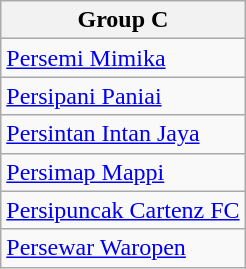<table class="wikitable">
<tr>
<th>Group C</th>
</tr>
<tr>
<td><a href='#'>Persemi Mimika</a></td>
</tr>
<tr>
<td><a href='#'>Persipani Paniai</a></td>
</tr>
<tr>
<td><a href='#'>Persintan Intan Jaya</a></td>
</tr>
<tr>
<td><a href='#'>Persimap Mappi</a></td>
</tr>
<tr>
<td><a href='#'>Persipuncak Cartenz FC</a></td>
</tr>
<tr>
<td><a href='#'>Persewar Waropen</a></td>
</tr>
</table>
